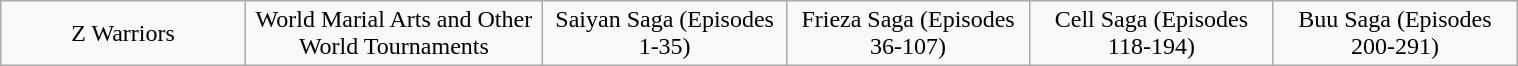<table class="wikitable" style="text-align: center; width: 80%; margin: 1em auto 1em auto;">
<tr>
<td style="width:50pt;">Z Warriors</td>
<td style="width:50pt;">World Marial Arts and Other World Tournaments</td>
<td style="width:50pt;">Saiyan Saga (Episodes 1-35)</td>
<td style="width:50pt;">Frieza Saga (Episodes 36-107)</td>
<td style="width:50pt;">Cell Saga (Episodes 118-194)</td>
<td style="width:50pt;">Buu Saga (Episodes 200-291)</td>
</tr>
</table>
